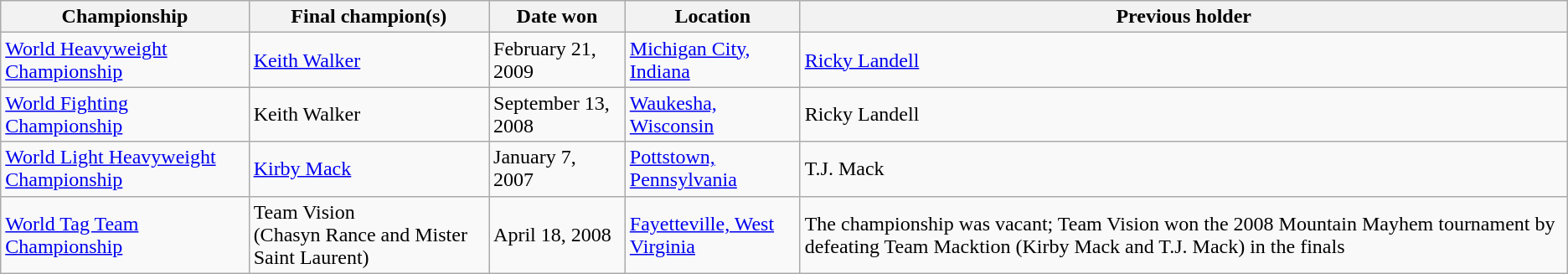<table class="wikitable sortable">
<tr>
<th>Championship</th>
<th>Final champion(s)</th>
<th>Date won</th>
<th>Location</th>
<th>Previous holder</th>
</tr>
<tr>
<td><a href='#'>World Heavyweight Championship</a></td>
<td><a href='#'>Keith Walker</a></td>
<td>February 21, 2009</td>
<td><a href='#'>Michigan City, Indiana</a></td>
<td><a href='#'>Ricky Landell</a></td>
</tr>
<tr>
<td><a href='#'>World Fighting Championship</a></td>
<td>Keith Walker</td>
<td>September 13, 2008</td>
<td><a href='#'>Waukesha, Wisconsin</a></td>
<td>Ricky Landell</td>
</tr>
<tr>
<td><a href='#'>World Light Heavyweight Championship</a></td>
<td><a href='#'>Kirby Mack</a></td>
<td>January 7, 2007</td>
<td><a href='#'>Pottstown, Pennsylvania</a></td>
<td>T.J. Mack</td>
</tr>
<tr>
<td><a href='#'>World Tag Team Championship</a></td>
<td>Team Vision<br>(Chasyn Rance and Mister Saint Laurent)</td>
<td>April 18, 2008</td>
<td><a href='#'>Fayetteville, West Virginia</a></td>
<td>The championship was vacant; Team Vision won the 2008 Mountain Mayhem tournament by defeating Team Macktion (Kirby Mack and T.J. Mack) in the finals</td>
</tr>
</table>
